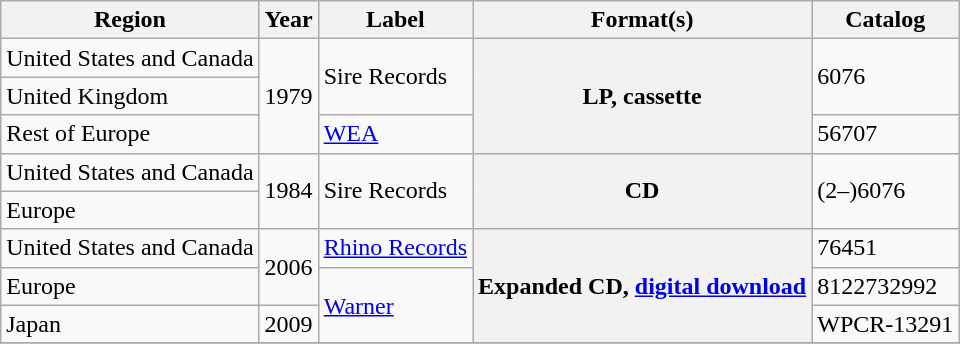<table class="wikitable plainrowheaders">
<tr>
<th scope="col">Region</th>
<th scope="col">Year</th>
<th scope="col">Label</th>
<th scope="col">Format(s)</th>
<th scope="col">Catalog</th>
</tr>
<tr>
<td>United States and Canada</td>
<td rowspan="3">1979</td>
<td rowspan="2">Sire Records</td>
<th scope="row" rowspan="3">LP, cassette</th>
<td rowspan="2">6076</td>
</tr>
<tr>
<td>United Kingdom</td>
</tr>
<tr>
<td>Rest of Europe</td>
<td><a href='#'>WEA</a></td>
<td>56707</td>
</tr>
<tr>
<td>United States and Canada</td>
<td rowspan="2">1984</td>
<td rowspan="2">Sire Records</td>
<th scope="row" rowspan="2">CD</th>
<td rowspan="2">(2–)6076</td>
</tr>
<tr>
<td>Europe</td>
</tr>
<tr>
<td>United States and Canada</td>
<td rowspan="2">2006</td>
<td><a href='#'>Rhino Records</a></td>
<th scope="row" rowspan="3">Expanded CD, <a href='#'>digital download</a></th>
<td>76451</td>
</tr>
<tr>
<td>Europe</td>
<td rowspan="2"><a href='#'>Warner</a></td>
<td>8122732992</td>
</tr>
<tr>
<td>Japan</td>
<td>2009</td>
<td>WPCR-13291</td>
</tr>
<tr>
</tr>
</table>
